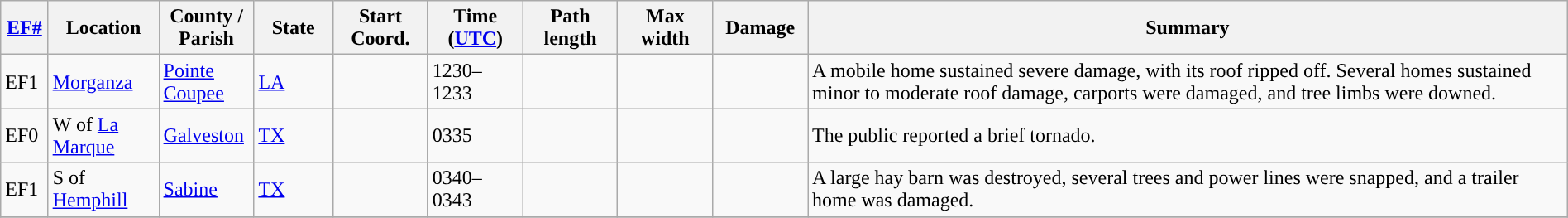<table class="wikitable sortable" style="width:100%;">
<tr>
<th scope="col" width="3%" align="center"><a href='#'>EF#</a></th>
<th scope="col" width="7%" align="center" class="unsortable">Location</th>
<th scope="col" width="6%" align="center" class="unsortable">County / Parish</th>
<th scope="col" width="5%" align="center">State</th>
<th scope="col" width="6%" align="center">Start Coord.</th>
<th scope="col" width="6%" align="center">Time (<a href='#'>UTC</a>)</th>
<th scope="col" width="6%" align="center">Path length</th>
<th scope="col" width="6%" align="center">Max width</th>
<th scope="col" width="6%" align="center">Damage</th>
<th scope="col" width="48%" class="unsortable" align="center">Summary</th>
</tr>
<tr>
<td>EF1</td>
<td><a href='#'>Morganza</a></td>
<td><a href='#'>Pointe Coupee</a></td>
<td><a href='#'>LA</a></td>
<td></td>
<td>1230–1233</td>
<td></td>
<td></td>
<td></td>
<td>A mobile home sustained severe damage, with its roof ripped off. Several homes sustained minor to moderate roof damage, carports were damaged, and tree limbs were downed.</td>
</tr>
<tr>
<td>EF0</td>
<td>W of <a href='#'>La Marque</a></td>
<td><a href='#'>Galveston</a></td>
<td><a href='#'>TX</a></td>
<td></td>
<td>0335</td>
<td></td>
<td></td>
<td></td>
<td>The public reported a brief tornado.</td>
</tr>
<tr>
<td>EF1</td>
<td>S of <a href='#'>Hemphill</a></td>
<td><a href='#'>Sabine</a></td>
<td><a href='#'>TX</a></td>
<td></td>
<td>0340–0343</td>
<td></td>
<td></td>
<td></td>
<td>A large hay barn was destroyed, several trees and power lines were snapped, and a trailer home was damaged.</td>
</tr>
<tr>
</tr>
</table>
